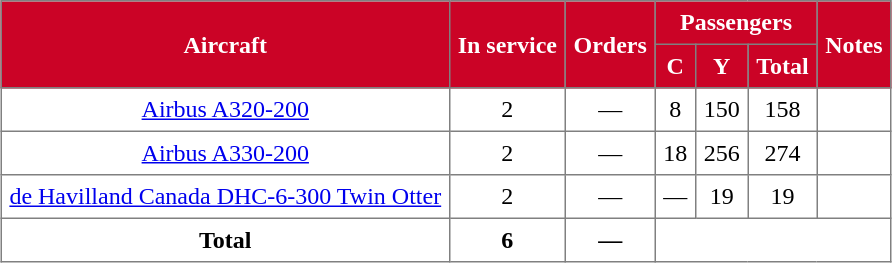<table class="toccolours" border="1" cellpadding="5" style="border-collapse:collapse;text-align:center; margin:auto;">
<tr style="background:#CB0326;color:white;">
<th rowspan="2">Aircraft</th>
<th rowspan="2">In service</th>
<th rowspan="2">Orders</th>
<th colspan="3">Passengers</th>
<th rowspan="2">Notes</th>
</tr>
<tr style="background:#CB0326;color:white;">
<th><abbr>C</abbr></th>
<th><abbr>Y</abbr></th>
<th>Total</th>
</tr>
<tr>
<td><a href='#'>Airbus A320-200</a></td>
<td>2</td>
<td>—</td>
<td>8</td>
<td>150</td>
<td>158</td>
<td></td>
</tr>
<tr>
<td><a href='#'>Airbus A330-200</a></td>
<td>2</td>
<td>—</td>
<td>18</td>
<td>256</td>
<td>274</td>
<td></td>
</tr>
<tr>
<td><a href='#'>de Havilland Canada DHC-6-300 Twin Otter</a></td>
<td>2</td>
<td>—</td>
<td>—</td>
<td>19</td>
<td>19</td>
<td></td>
</tr>
<tr>
<th>Total</th>
<th>6</th>
<th>—</th>
<th colspan="4"></th>
</tr>
</table>
